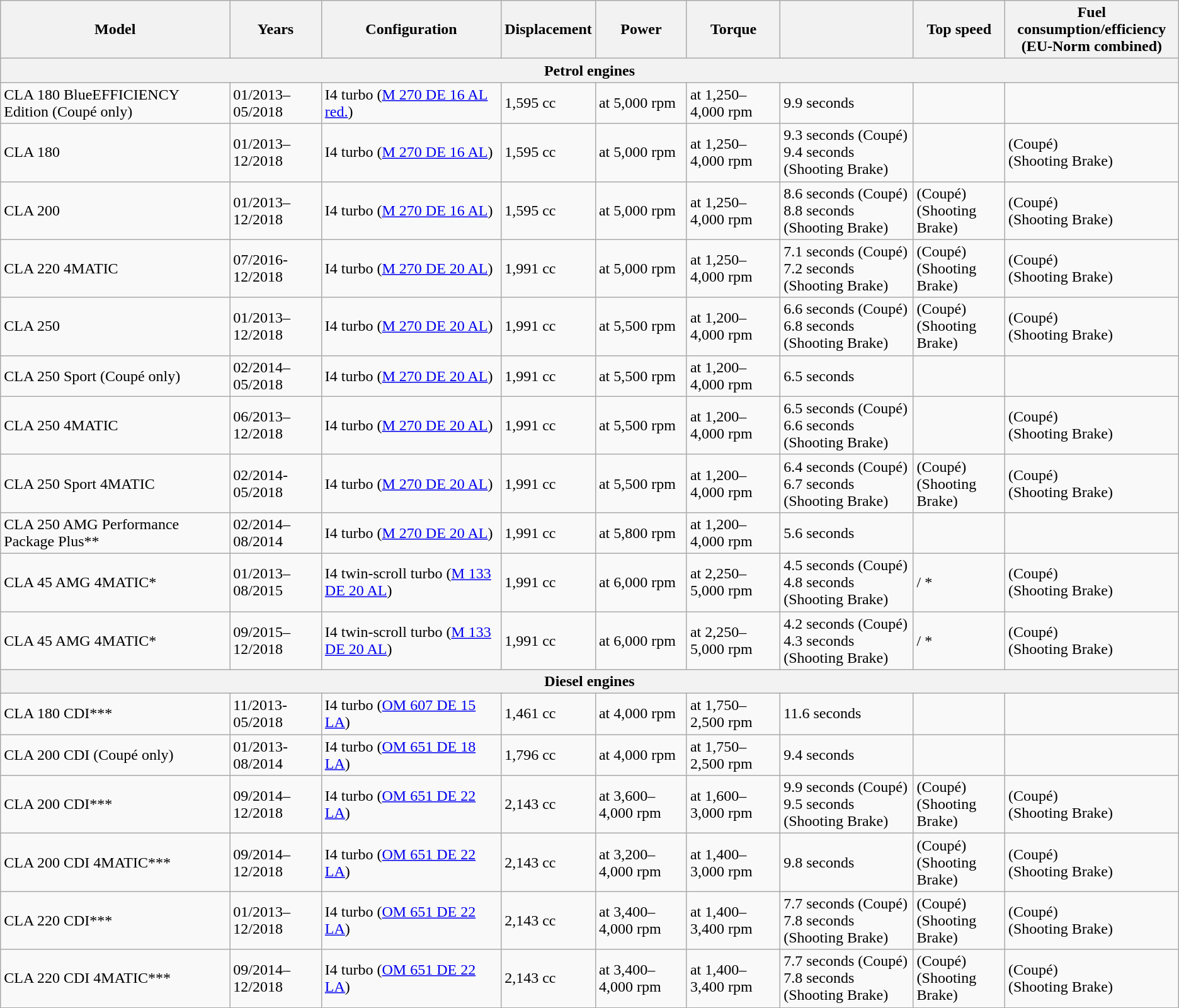<table class="wikitable mw-collapsible">
<tr>
<th>Model</th>
<th>Years</th>
<th>Configuration</th>
<th>Displacement</th>
<th>Power</th>
<th>Torque</th>
<th></th>
<th>Top speed</th>
<th>Fuel consumption/efficiency<br>(EU-Norm combined)</th>
</tr>
<tr>
<th colspan="9" style="text-align:center">Petrol engines</th>
</tr>
<tr>
<td>CLA 180 BlueEFFICIENCY Edition (Coupé only)</td>
<td>01/2013–05/2018</td>
<td>I4 turbo (<a href='#'>M 270 DE 16 AL red.</a>)</td>
<td>1,595 cc</td>
<td> at 5,000 rpm</td>
<td> at 1,250–4,000 rpm</td>
<td>9.9 seconds</td>
<td></td>
<td></td>
</tr>
<tr>
<td>CLA 180</td>
<td>01/2013–12/2018</td>
<td>I4 turbo (<a href='#'>M 270 DE 16 AL</a>)</td>
<td>1,595 cc</td>
<td> at 5,000 rpm</td>
<td> at 1,250–4,000 rpm</td>
<td>9.3 seconds (Coupé)<br>9.4 seconds (Shooting Brake)</td>
<td></td>
<td> (Coupé) <br> (Shooting Brake)</td>
</tr>
<tr>
<td>CLA 200</td>
<td>01/2013–12/2018</td>
<td>I4 turbo (<a href='#'>M 270 DE 16 AL</a>)</td>
<td>1,595 cc</td>
<td> at 5,000 rpm</td>
<td> at 1,250–4,000 rpm</td>
<td>8.6 seconds (Coupé)<br>8.8 seconds (Shooting Brake)</td>
<td> (Coupé)<br> (Shooting Brake)</td>
<td> (Coupé) <br> (Shooting Brake)</td>
</tr>
<tr>
<td>CLA 220 4MATIC</td>
<td>07/2016-12/2018</td>
<td>I4 turbo (<a href='#'>M 270 DE 20 AL</a>)</td>
<td>1,991 cc</td>
<td> at 5,000 rpm</td>
<td> at 1,250–4,000 rpm</td>
<td>7.1 seconds (Coupé)<br>7.2 seconds (Shooting Brake)</td>
<td> (Coupé)<br> (Shooting Brake)</td>
<td> (Coupé) <br> (Shooting Brake)</td>
</tr>
<tr>
<td>CLA 250</td>
<td>01/2013–12/2018</td>
<td>I4 turbo (<a href='#'>M 270 DE 20 AL</a>)</td>
<td>1,991 cc</td>
<td> at 5,500 rpm</td>
<td> at 1,200–4,000 rpm</td>
<td>6.6 seconds (Coupé)<br>6.8 seconds (Shooting Brake)</td>
<td> (Coupé)<br> (Shooting Brake)</td>
<td> (Coupé) <br> (Shooting Brake)</td>
</tr>
<tr>
<td>CLA 250 Sport (Coupé only)</td>
<td>02/2014–05/2018</td>
<td>I4 turbo (<a href='#'>M 270 DE 20 AL</a>)</td>
<td>1,991 cc</td>
<td> at 5,500 rpm</td>
<td> at 1,200–4,000 rpm</td>
<td>6.5 seconds</td>
<td></td>
<td></td>
</tr>
<tr>
<td>CLA 250 4MATIC</td>
<td>06/2013–12/2018</td>
<td>I4 turbo (<a href='#'>M 270 DE 20 AL</a>)</td>
<td>1,991 cc</td>
<td> at 5,500 rpm</td>
<td> at 1,200–4,000 rpm</td>
<td>6.5 seconds (Coupé)<br>6.6 seconds (Shooting Brake)</td>
<td></td>
<td> (Coupé) <br> (Shooting Brake)</td>
</tr>
<tr>
<td>CLA 250 Sport 4MATIC</td>
<td>02/2014-05/2018</td>
<td>I4 turbo (<a href='#'>M 270 DE 20 AL</a>)</td>
<td>1,991 cc</td>
<td> at 5,500 rpm</td>
<td> at 1,200–4,000 rpm</td>
<td>6.4 seconds (Coupé)<br>6.7 seconds (Shooting Brake)</td>
<td> (Coupé)<br> (Shooting Brake)</td>
<td> (Coupé) <br> (Shooting Brake)</td>
</tr>
<tr>
<td>CLA 250 AMG Performance Package Plus**</td>
<td>02/2014–08/2014</td>
<td>I4 turbo (<a href='#'>M 270 DE 20 AL</a>)</td>
<td>1,991 cc</td>
<td> at 5,800 rpm</td>
<td> at 1,200–4,000 rpm</td>
<td>5.6 seconds</td>
<td></td>
<td></td>
</tr>
<tr>
<td>CLA 45 AMG 4MATIC*</td>
<td>01/2013–08/2015</td>
<td>I4 twin-scroll turbo (<a href='#'>M 133 DE 20 AL</a>)</td>
<td>1,991 cc</td>
<td> at 6,000 rpm</td>
<td> at 2,250–5,000 rpm</td>
<td>4.5 seconds (Coupé)<br>4.8 seconds (Shooting Brake)</td>
<td> / *</td>
<td> (Coupé) <br> (Shooting Brake)</td>
</tr>
<tr>
<td>CLA 45 AMG 4MATIC*</td>
<td>09/2015–12/2018</td>
<td>I4 twin-scroll turbo (<a href='#'>M 133 DE 20 AL</a>)</td>
<td>1,991 cc</td>
<td> at 6,000 rpm</td>
<td> at 2,250–5,000 rpm</td>
<td>4.2 seconds (Coupé)<br>4.3 seconds (Shooting Brake)</td>
<td> / *</td>
<td> (Coupé) <br> (Shooting Brake)</td>
</tr>
<tr>
<th colspan="9" style="text-align:center">Diesel engines</th>
</tr>
<tr>
<td>CLA 180 CDI***</td>
<td>11/2013-05/2018</td>
<td>I4 turbo (<a href='#'>OM 607 DE 15 LA</a>)</td>
<td>1,461 cc</td>
<td> at 4,000 rpm</td>
<td> at 1,750–2,500 rpm</td>
<td>11.6 seconds</td>
<td></td>
<td></td>
</tr>
<tr>
<td>CLA 200 CDI (Coupé only)</td>
<td>01/2013-08/2014</td>
<td>I4 turbo (<a href='#'>OM 651 DE 18 LA</a>)</td>
<td>1,796 cc</td>
<td> at 4,000 rpm</td>
<td> at 1,750–2,500 rpm</td>
<td>9.4 seconds</td>
<td></td>
<td></td>
</tr>
<tr>
<td>CLA 200 CDI***</td>
<td>09/2014–12/2018</td>
<td>I4 turbo (<a href='#'>OM 651 DE 22 LA</a>)</td>
<td>2,143 cc</td>
<td> at 3,600–4,000 rpm</td>
<td> at 1,600–3,000 rpm</td>
<td>9.9 seconds (Coupé)<br>9.5 seconds (Shooting Brake)</td>
<td> (Coupé)<br> (Shooting Brake)</td>
<td> (Coupé) <br> (Shooting Brake)</td>
</tr>
<tr>
<td>CLA 200 CDI 4MATIC***</td>
<td>09/2014–12/2018</td>
<td>I4 turbo (<a href='#'>OM 651 DE 22 LA</a>)</td>
<td>2,143 cc</td>
<td> at 3,200–4,000 rpm</td>
<td> at 1,400–3,000 rpm</td>
<td>9.8 seconds</td>
<td>(Coupé)<br> (Shooting Brake)</td>
<td> (Coupé) <br> (Shooting Brake)</td>
</tr>
<tr>
<td>CLA 220 CDI***</td>
<td>01/2013–12/2018</td>
<td>I4 turbo (<a href='#'>OM 651 DE 22 LA</a>)</td>
<td>2,143 cc</td>
<td> at 3,400–4,000 rpm</td>
<td> at 1,400–3,400 rpm</td>
<td>7.7 seconds (Coupé)<br>7.8 seconds (Shooting Brake)</td>
<td> (Coupé)<br> (Shooting Brake)</td>
<td> (Coupé) <br> (Shooting Brake)</td>
</tr>
<tr>
<td>CLA 220 CDI 4MATIC***</td>
<td>09/2014–12/2018</td>
<td>I4 turbo (<a href='#'>OM 651 DE 22 LA</a>)</td>
<td>2,143 cc</td>
<td> at 3,400–4,000 rpm</td>
<td> at 1,400–3,400 rpm</td>
<td>7.7 seconds (Coupé)<br>7.8 seconds (Shooting Brake)</td>
<td> (Coupé)<br> (Shooting Brake)</td>
<td> (Coupé) <br> (Shooting Brake)</td>
</tr>
</table>
